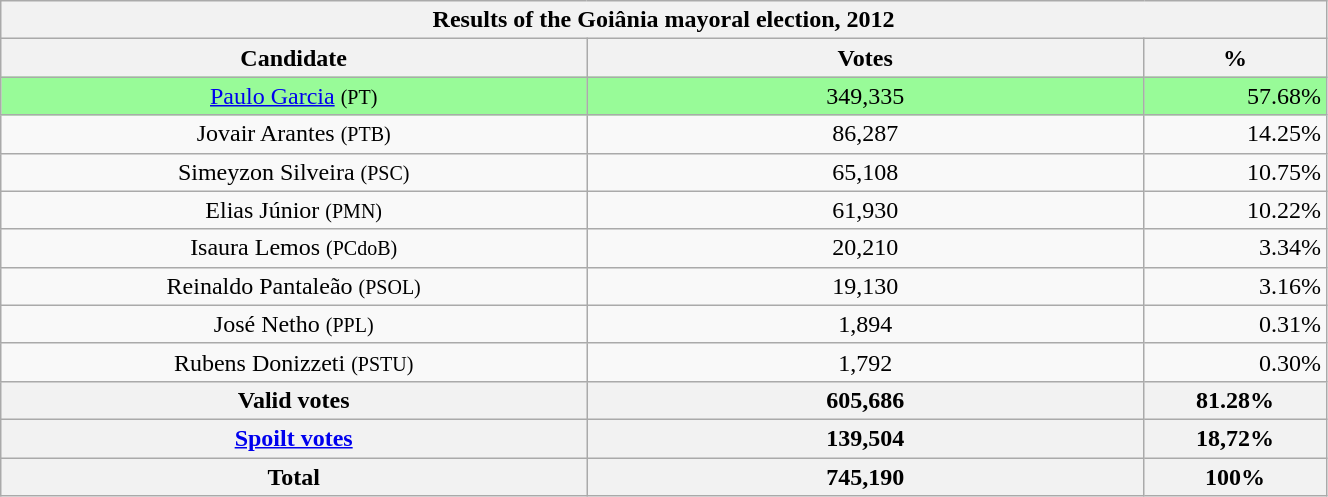<table class="wikitable" style="text-align:center; width:70%;">
<tr>
<th colspan=3>Results of the Goiânia mayoral election, 2012</th>
</tr>
<tr>
<th style="width:5%">Candidate</th>
<th style="width:5%">Votes</th>
<th style="width:1%">%</th>
</tr>
<tr style="background:#98fb98;">
<td><a href='#'>Paulo Garcia</a> <small>(PT)</small></td>
<td style="text-align:center;">349,335</td>
<td align="right">57.68%</td>
</tr>
<tr>
<td>Jovair Arantes <small>(PTB)</small></td>
<td style="text-align:center;">86,287</td>
<td align="right">14.25%</td>
</tr>
<tr>
<td>Simeyzon Silveira <small>(PSC)</small></td>
<td style="text-align:center;">65,108</td>
<td align="right">10.75%</td>
</tr>
<tr>
<td>Elias Júnior <small>(PMN)</small></td>
<td style="text-align:center;">61,930</td>
<td align="right">10.22%</td>
</tr>
<tr>
<td>Isaura Lemos <small>(PCdoB)</small></td>
<td style="text-align:center;">20,210</td>
<td align="right">3.34%</td>
</tr>
<tr>
<td>Reinaldo Pantaleão <small>(PSOL)</small></td>
<td style="text-align:center;">19,130</td>
<td align="right">3.16%</td>
</tr>
<tr>
<td>José Netho <small>(PPL)</small></td>
<td style="text-align:center;">1,894</td>
<td align="right">0.31%</td>
</tr>
<tr>
<td>Rubens Donizzeti <small>(PSTU)</small></td>
<td style="text-align:center;">1,792</td>
<td align="right">0.30%</td>
</tr>
<tr>
<th>Valid votes</th>
<th>605,686</th>
<th>81.28%</th>
</tr>
<tr>
<th><a href='#'>Spoilt votes</a></th>
<th>139,504</th>
<th>18,72%</th>
</tr>
<tr>
<th>Total</th>
<th>745,190</th>
<th>100%</th>
</tr>
</table>
